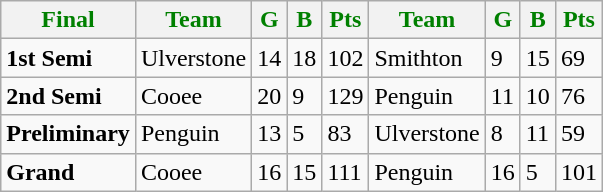<table class="wikitable">
<tr>
<th style="color:green">Final</th>
<th style="color:green">Team</th>
<th style="color:green">G</th>
<th style="color:green">B</th>
<th style="color:green">Pts</th>
<th style="color:green">Team</th>
<th style="color:green">G</th>
<th style="color:green">B</th>
<th style="color:green">Pts</th>
</tr>
<tr>
<td><strong>1st Semi</strong></td>
<td>Ulverstone</td>
<td>14</td>
<td>18</td>
<td>102</td>
<td>Smithton</td>
<td>9</td>
<td>15</td>
<td>69</td>
</tr>
<tr>
<td><strong>2nd Semi</strong></td>
<td>Cooee</td>
<td>20</td>
<td>9</td>
<td>129</td>
<td>Penguin</td>
<td>11</td>
<td>10</td>
<td>76</td>
</tr>
<tr>
<td><strong>Preliminary</strong></td>
<td>Penguin</td>
<td>13</td>
<td>5</td>
<td>83</td>
<td>Ulverstone</td>
<td>8</td>
<td>11</td>
<td>59</td>
</tr>
<tr>
<td><strong>Grand</strong></td>
<td>Cooee</td>
<td>16</td>
<td>15</td>
<td>111</td>
<td>Penguin</td>
<td>16</td>
<td>5</td>
<td>101</td>
</tr>
</table>
